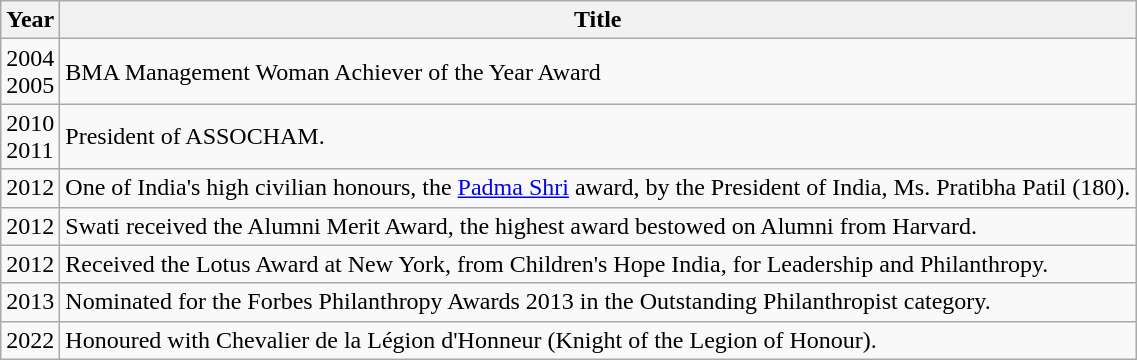<table class="wikitable">
<tr>
<th>Year</th>
<th>Title</th>
</tr>
<tr>
<td>2004<br>2005</td>
<td>BMA Management Woman Achiever of the Year Award</td>
</tr>
<tr>
<td>2010<br>2011</td>
<td>President of ASSOCHAM.</td>
</tr>
<tr>
<td>2012</td>
<td>One of India's high civilian honours, the <a href='#'>Padma Shri</a> award, by the President of India, Ms. Pratibha Patil (180).</td>
</tr>
<tr>
<td>2012</td>
<td>Swati received the Alumni Merit Award, the highest award bestowed on Alumni from Harvard.</td>
</tr>
<tr>
<td>2012</td>
<td>Received the Lotus Award at New York, from Children's Hope India, for Leadership and Philanthropy.</td>
</tr>
<tr>
<td>2013</td>
<td>Nominated for the Forbes Philanthropy Awards 2013 in the Outstanding Philanthropist category.</td>
</tr>
<tr>
<td>2022</td>
<td>Honoured with Chevalier de la Légion d'Honneur (Knight of the Legion of Honour).</td>
</tr>
</table>
